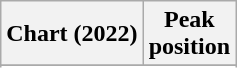<table class="wikitable sortable plainrowheaders" style="text-align:center">
<tr>
<th scope="col">Chart (2022)</th>
<th scope="col">Peak<br> position</th>
</tr>
<tr>
</tr>
<tr>
</tr>
</table>
